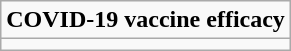<table class="wikitable mw-collapsible mw-collapsed">
<tr>
<td><strong>COVID-19 vaccine efficacy</strong></td>
</tr>
<tr>
<td></td>
</tr>
</table>
